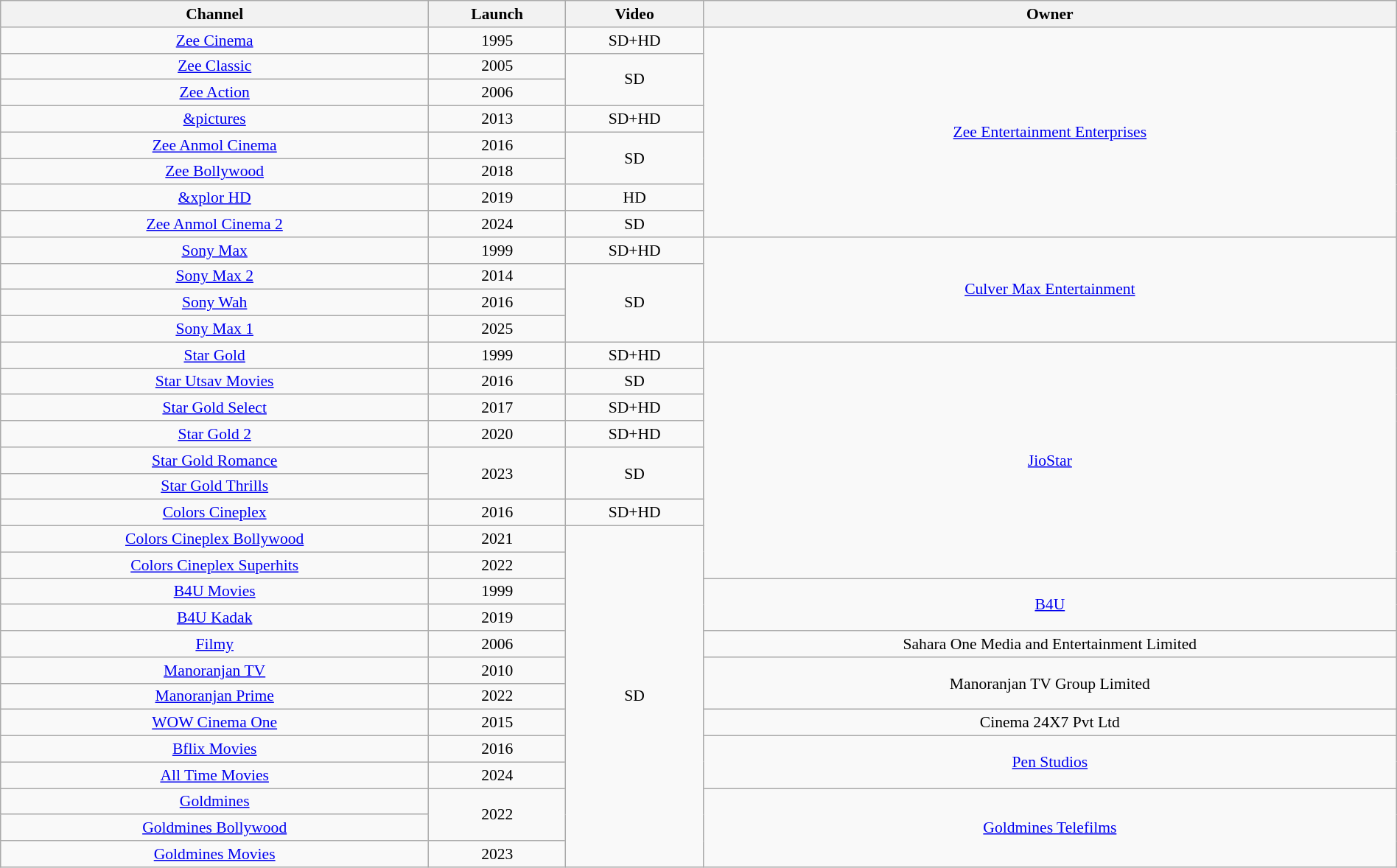<table class="wikitable sortable" style="border-collapse:collapse; font-size: 90%; text-align:center" width="100%">
<tr>
<th>Channel</th>
<th>Launch</th>
<th>Video</th>
<th>Owner</th>
</tr>
<tr>
<td><a href='#'>Zee Cinema</a></td>
<td>1995</td>
<td>SD+HD</td>
<td rowspan="8"><a href='#'>Zee Entertainment Enterprises</a></td>
</tr>
<tr>
<td><a href='#'>Zee Classic</a></td>
<td>2005</td>
<td rowspan="2">SD</td>
</tr>
<tr>
<td><a href='#'>Zee Action</a></td>
<td>2006</td>
</tr>
<tr>
<td><a href='#'>&pictures</a></td>
<td>2013</td>
<td>SD+HD</td>
</tr>
<tr>
<td><a href='#'>Zee Anmol Cinema</a></td>
<td>2016</td>
<td rowspan="2">SD</td>
</tr>
<tr>
<td><a href='#'>Zee Bollywood</a></td>
<td>2018</td>
</tr>
<tr>
<td><a href='#'>&xplor HD</a></td>
<td>2019</td>
<td>HD</td>
</tr>
<tr>
<td><a href='#'>Zee Anmol Cinema 2</a></td>
<td>2024</td>
<td>SD</td>
</tr>
<tr>
<td><a href='#'>Sony Max</a></td>
<td>1999</td>
<td>SD+HD</td>
<td rowspan="4"><a href='#'>Culver Max Entertainment</a></td>
</tr>
<tr>
<td><a href='#'>Sony Max 2</a></td>
<td>2014</td>
<td rowspan="3">SD</td>
</tr>
<tr>
<td><a href='#'>Sony Wah</a></td>
<td>2016</td>
</tr>
<tr>
<td><a href='#'>Sony Max 1</a></td>
<td>2025</td>
</tr>
<tr>
<td><a href='#'>Star Gold</a></td>
<td>1999</td>
<td>SD+HD</td>
<td rowspan="9"><a href='#'>JioStar</a></td>
</tr>
<tr>
<td><a href='#'>Star Utsav Movies</a></td>
<td>2016</td>
<td>SD</td>
</tr>
<tr>
<td><a href='#'>Star Gold Select</a></td>
<td>2017</td>
<td>SD+HD</td>
</tr>
<tr>
<td><a href='#'>Star Gold 2</a></td>
<td>2020</td>
<td>SD+HD</td>
</tr>
<tr>
<td><a href='#'>Star Gold Romance</a></td>
<td rowspan="2">2023</td>
<td rowspan="2">SD</td>
</tr>
<tr>
<td><a href='#'>Star Gold Thrills</a></td>
</tr>
<tr>
<td><a href='#'>Colors Cineplex</a></td>
<td>2016</td>
<td>SD+HD</td>
</tr>
<tr>
<td><a href='#'>Colors Cineplex Bollywood</a></td>
<td>2021</td>
<td rowspan="13">SD</td>
</tr>
<tr>
<td><a href='#'>Colors Cineplex Superhits</a></td>
<td>2022</td>
</tr>
<tr>
<td><a href='#'>B4U Movies</a></td>
<td>1999</td>
<td rowspan="2"><a href='#'>B4U</a></td>
</tr>
<tr>
<td><a href='#'>B4U Kadak</a></td>
<td>2019</td>
</tr>
<tr>
<td><a href='#'>Filmy</a></td>
<td>2006</td>
<td>Sahara One Media and Entertainment Limited</td>
</tr>
<tr>
<td><a href='#'>Manoranjan TV</a></td>
<td>2010</td>
<td rowspan="2">Manoranjan TV Group Limited</td>
</tr>
<tr>
<td><a href='#'>Manoranjan Prime</a></td>
<td>2022</td>
</tr>
<tr>
<td><a href='#'>WOW Cinema One</a></td>
<td>2015</td>
<td>Cinema 24X7 Pvt Ltd</td>
</tr>
<tr>
<td><a href='#'>Bflix Movies</a></td>
<td>2016</td>
<td rowspan="2"><a href='#'>Pen Studios</a></td>
</tr>
<tr>
<td><a href='#'>All Time Movies</a></td>
<td>2024</td>
</tr>
<tr>
<td><a href='#'>Goldmines</a></td>
<td rowspan="2">2022</td>
<td rowspan="3"><a href='#'>Goldmines Telefilms</a></td>
</tr>
<tr>
<td><a href='#'>Goldmines Bollywood</a></td>
</tr>
<tr>
<td><a href='#'>Goldmines Movies</a></td>
<td>2023</td>
</tr>
</table>
